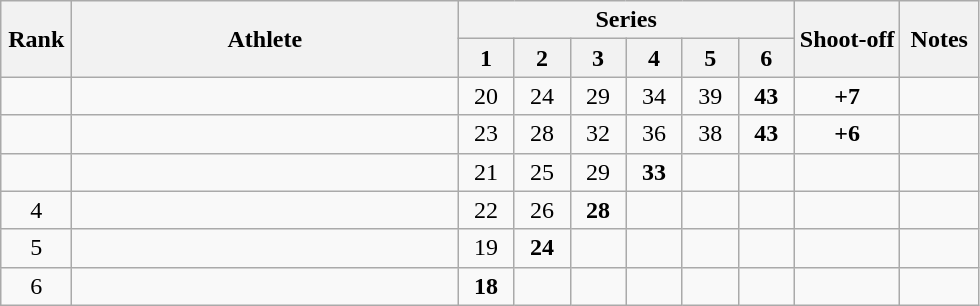<table class="wikitable" style="text-align:center">
<tr>
<th rowspan=2 width=40>Rank</th>
<th rowspan=2 width=250>Athlete</th>
<th colspan=6>Series</th>
<th rowspan=2 class="unsortable">Shoot-off</th>
<th rowspan=2 width=45>Notes</th>
</tr>
<tr>
<th width=30>1</th>
<th width=30>2</th>
<th width=30>3</th>
<th width=30>4</th>
<th width=30>5</th>
<th width=30>6</th>
</tr>
<tr>
<td></td>
<td align=left></td>
<td>20</td>
<td>24</td>
<td>29</td>
<td>34</td>
<td>39</td>
<td><strong>43</strong></td>
<td><strong>+7</strong></td>
<td></td>
</tr>
<tr>
<td></td>
<td align=left></td>
<td>23</td>
<td>28</td>
<td>32</td>
<td>36</td>
<td>38</td>
<td><strong>43</strong></td>
<td><strong>+6</strong></td>
<td></td>
</tr>
<tr>
<td></td>
<td align=left></td>
<td>21</td>
<td>25</td>
<td>29</td>
<td><strong>33</strong></td>
<td></td>
<td></td>
<td></td>
<td></td>
</tr>
<tr>
<td>4</td>
<td align=left></td>
<td>22</td>
<td>26</td>
<td><strong>28</strong></td>
<td></td>
<td></td>
<td></td>
<td></td>
<td></td>
</tr>
<tr>
<td>5</td>
<td align=left></td>
<td>19</td>
<td><strong>24</strong></td>
<td></td>
<td></td>
<td></td>
<td></td>
<td></td>
<td></td>
</tr>
<tr>
<td>6</td>
<td align=left></td>
<td><strong>18</strong></td>
<td></td>
<td></td>
<td></td>
<td></td>
<td></td>
<td></td>
<td></td>
</tr>
</table>
